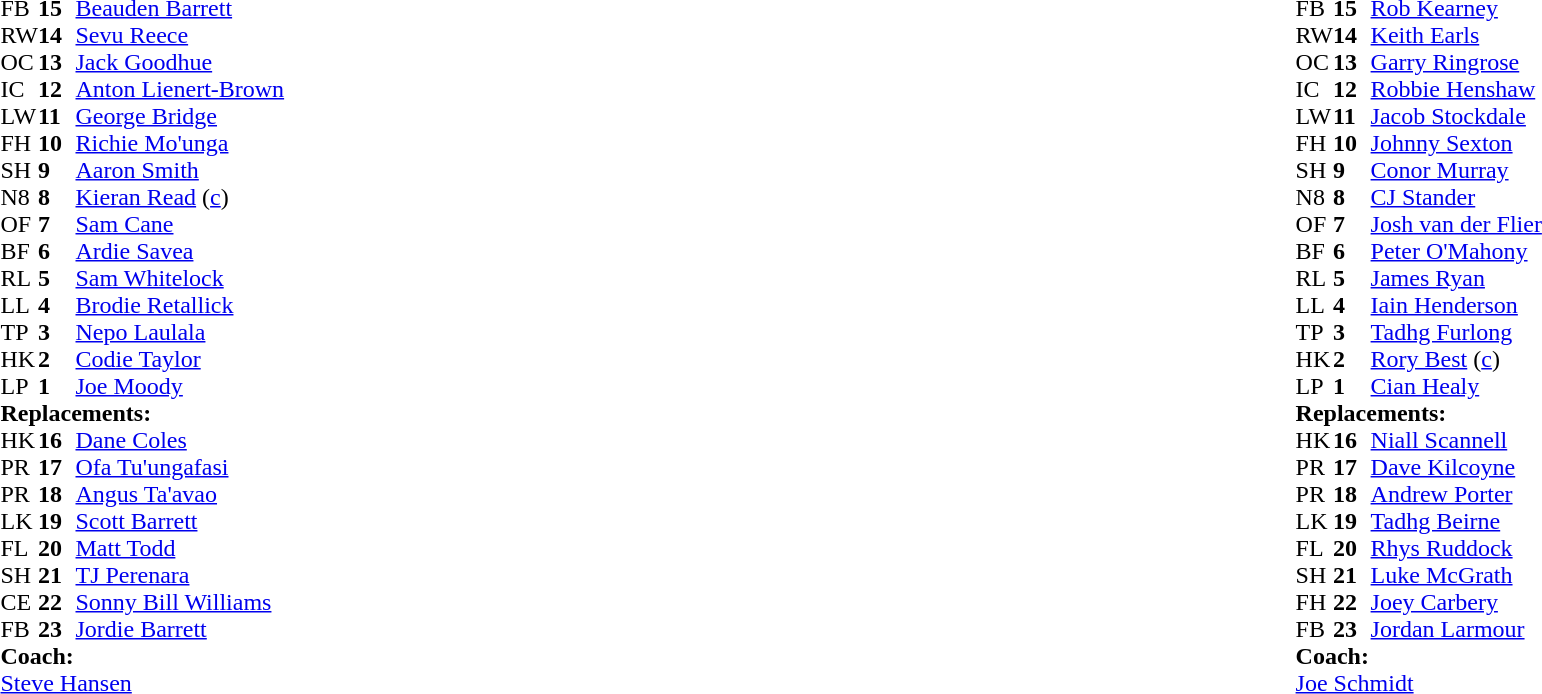<table style="width:100%;">
<tr>
<td style="vertical-align:top; width:50%;"><br><table style="font-size: 100%" cellspacing="0" cellpadding="0">
<tr>
<th width="25"></th>
<th width="25"></th>
</tr>
<tr>
<td>FB</td>
<td><strong>15</strong></td>
<td><a href='#'>Beauden Barrett</a></td>
</tr>
<tr>
<td>RW</td>
<td><strong>14</strong></td>
<td><a href='#'>Sevu Reece</a></td>
<td></td>
<td></td>
</tr>
<tr>
<td>OC</td>
<td><strong>13</strong></td>
<td><a href='#'>Jack Goodhue</a></td>
<td></td>
<td></td>
</tr>
<tr>
<td>IC</td>
<td><strong>12</strong></td>
<td><a href='#'>Anton Lienert-Brown</a></td>
</tr>
<tr>
<td>LW</td>
<td><strong>11</strong></td>
<td><a href='#'>George Bridge</a></td>
</tr>
<tr>
<td>FH</td>
<td><strong>10</strong></td>
<td><a href='#'>Richie Mo'unga</a></td>
</tr>
<tr>
<td>SH</td>
<td><strong>9</strong></td>
<td><a href='#'>Aaron Smith</a></td>
<td></td>
<td></td>
</tr>
<tr>
<td>N8</td>
<td><strong>8</strong></td>
<td><a href='#'>Kieran Read</a> (<a href='#'>c</a>)</td>
</tr>
<tr>
<td>OF</td>
<td><strong>7</strong></td>
<td><a href='#'>Sam Cane</a></td>
<td></td>
<td></td>
</tr>
<tr>
<td>BF</td>
<td><strong>6</strong></td>
<td><a href='#'>Ardie Savea</a></td>
</tr>
<tr>
<td>RL</td>
<td><strong>5</strong></td>
<td><a href='#'>Sam Whitelock</a></td>
</tr>
<tr>
<td>LL</td>
<td><strong>4</strong></td>
<td><a href='#'>Brodie Retallick</a></td>
<td></td>
<td></td>
</tr>
<tr>
<td>TP</td>
<td><strong>3</strong></td>
<td><a href='#'>Nepo Laulala</a></td>
<td></td>
<td></td>
</tr>
<tr>
<td>HK</td>
<td><strong>2</strong></td>
<td><a href='#'>Codie Taylor</a></td>
<td></td>
<td></td>
</tr>
<tr>
<td>LP</td>
<td><strong>1</strong></td>
<td><a href='#'>Joe Moody</a></td>
<td></td>
<td></td>
</tr>
<tr>
<td colspan="3"><strong>Replacements:</strong></td>
</tr>
<tr>
<td>HK</td>
<td><strong>16</strong></td>
<td><a href='#'>Dane Coles</a></td>
<td></td>
<td></td>
</tr>
<tr>
<td>PR</td>
<td><strong>17</strong></td>
<td><a href='#'>Ofa Tu'ungafasi</a></td>
<td></td>
<td></td>
</tr>
<tr>
<td>PR</td>
<td><strong>18</strong></td>
<td><a href='#'>Angus Ta'avao</a></td>
<td></td>
<td></td>
</tr>
<tr>
<td>LK</td>
<td><strong>19</strong></td>
<td><a href='#'>Scott Barrett</a></td>
<td></td>
<td></td>
</tr>
<tr>
<td>FL</td>
<td><strong>20</strong></td>
<td><a href='#'>Matt Todd</a></td>
<td></td>
<td></td>
</tr>
<tr>
<td>SH</td>
<td><strong>21</strong></td>
<td><a href='#'>TJ Perenara</a></td>
<td></td>
<td></td>
</tr>
<tr>
<td>CE</td>
<td><strong>22</strong></td>
<td><a href='#'>Sonny Bill Williams</a></td>
<td></td>
<td></td>
</tr>
<tr>
<td>FB</td>
<td><strong>23</strong></td>
<td><a href='#'>Jordie Barrett</a></td>
<td></td>
<td></td>
</tr>
<tr>
<td colspan="3"><strong>Coach:</strong></td>
</tr>
<tr>
<td colspan="4"> <a href='#'>Steve Hansen</a></td>
</tr>
</table>
</td>
<td style="vertical-align:top"></td>
<td style="vertical-align:top; width:50%;"><br><table cellspacing="0" cellpadding="0" style="font-size:100%; margin:auto;">
<tr>
<th width="25"></th>
<th width="25"></th>
</tr>
<tr>
<td>FB</td>
<td><strong>15</strong></td>
<td><a href='#'>Rob Kearney</a></td>
<td></td>
<td></td>
<td></td>
<td></td>
<td></td>
<td></td>
</tr>
<tr>
<td>RW</td>
<td><strong>14</strong></td>
<td><a href='#'>Keith Earls</a></td>
</tr>
<tr>
<td>OC</td>
<td><strong>13</strong></td>
<td><a href='#'>Garry Ringrose</a></td>
<td></td>
<td colspan="2"></td>
</tr>
<tr>
<td>IC</td>
<td><strong>12</strong></td>
<td><a href='#'>Robbie Henshaw</a></td>
<td></td>
<td></td>
<td></td>
<td colspan="2"></td>
</tr>
<tr>
<td>LW</td>
<td><strong>11</strong></td>
<td><a href='#'>Jacob Stockdale</a></td>
</tr>
<tr>
<td>FH</td>
<td><strong>10</strong></td>
<td><a href='#'>Johnny Sexton</a></td>
<td></td>
<td></td>
</tr>
<tr>
<td>SH</td>
<td><strong>9</strong></td>
<td><a href='#'>Conor Murray</a></td>
<td></td>
<td></td>
</tr>
<tr>
<td>N8</td>
<td><strong>8</strong></td>
<td><a href='#'>CJ Stander</a></td>
</tr>
<tr>
<td>OF</td>
<td><strong>7</strong></td>
<td><a href='#'>Josh van der Flier</a></td>
</tr>
<tr>
<td>BF</td>
<td><strong>6</strong></td>
<td><a href='#'>Peter O'Mahony</a></td>
<td></td>
<td></td>
</tr>
<tr>
<td>RL</td>
<td><strong>5</strong></td>
<td><a href='#'>James Ryan</a></td>
</tr>
<tr>
<td>LL</td>
<td><strong>4</strong></td>
<td><a href='#'>Iain Henderson</a></td>
<td></td>
<td></td>
</tr>
<tr>
<td>TP</td>
<td><strong>3</strong></td>
<td><a href='#'>Tadhg Furlong</a></td>
<td></td>
<td></td>
</tr>
<tr>
<td>HK</td>
<td><strong>2</strong></td>
<td><a href='#'>Rory Best</a> (<a href='#'>c</a>)</td>
<td></td>
<td></td>
</tr>
<tr>
<td>LP</td>
<td><strong>1</strong></td>
<td><a href='#'>Cian Healy</a></td>
<td></td>
<td></td>
</tr>
<tr>
<td colspan="3"><strong>Replacements:</strong></td>
</tr>
<tr>
<td>HK</td>
<td><strong>16</strong></td>
<td><a href='#'>Niall Scannell</a></td>
<td></td>
<td></td>
</tr>
<tr>
<td>PR</td>
<td><strong>17</strong></td>
<td><a href='#'>Dave Kilcoyne</a></td>
<td></td>
<td></td>
</tr>
<tr>
<td>PR</td>
<td><strong>18</strong></td>
<td><a href='#'>Andrew Porter</a></td>
<td></td>
<td></td>
</tr>
<tr>
<td>LK</td>
<td><strong>19</strong></td>
<td><a href='#'>Tadhg Beirne</a></td>
<td></td>
<td></td>
</tr>
<tr>
<td>FL</td>
<td><strong>20</strong></td>
<td><a href='#'>Rhys Ruddock</a></td>
<td></td>
<td></td>
</tr>
<tr>
<td>SH</td>
<td><strong>21</strong></td>
<td><a href='#'>Luke McGrath</a></td>
<td></td>
<td></td>
</tr>
<tr>
<td>FH</td>
<td><strong>22</strong></td>
<td><a href='#'>Joey Carbery</a></td>
<td></td>
<td></td>
</tr>
<tr>
<td>FB</td>
<td><strong>23</strong></td>
<td><a href='#'>Jordan Larmour</a></td>
<td></td>
<td></td>
<td></td>
<td></td>
<td></td>
<td></td>
</tr>
<tr>
<td colspan="3"><strong>Coach:</strong></td>
</tr>
<tr>
<td colspan="4"> <a href='#'>Joe Schmidt</a></td>
</tr>
</table>
</td>
</tr>
</table>
